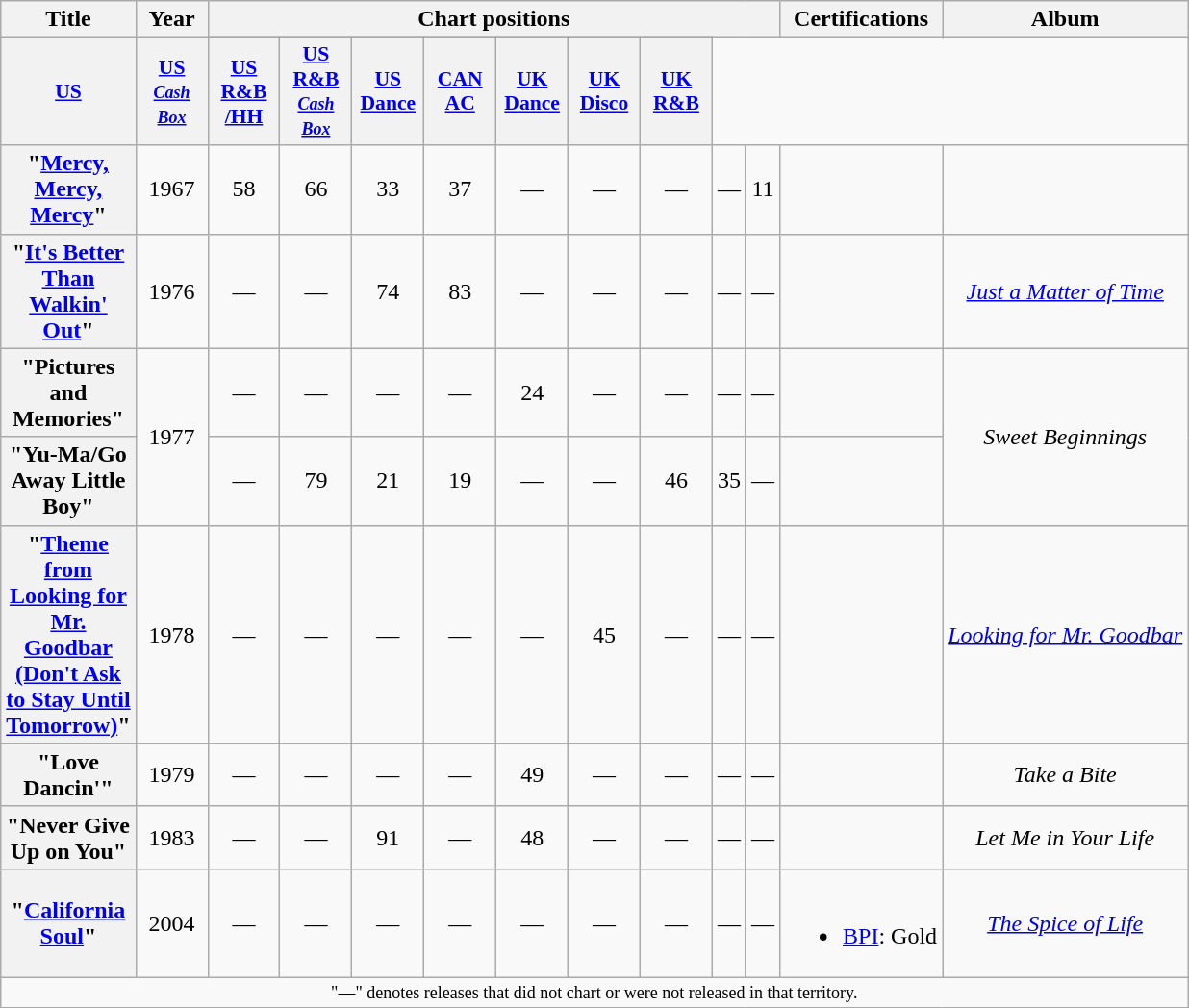<table class="wikitable plainrowheaders" style="text-align:center;" border="1">
<tr>
<th scope="col" rowspan="2">Title</th>
<th scope="col" rowspan="2">Year</th>
<th scope="col" colspan="9">Chart positions</th>
<th scope="col" rowspan="2">Certifications</th>
<th rowspan="2">Album</th>
</tr>
<tr>
</tr>
<tr>
<th scope="col" style="width:3em;font-size:90%;"><a href='#'>US</a><br></th>
<th scope="col" style="width:3em;font-size:90%;"><a href='#'>US <small><em>Cash<br>Box</em></small></a><br></th>
<th scope="col" style="width:3em;font-size:90%;"><a href='#'>US<br>R&B<br>/HH</a><br></th>
<th scope="col" style="width:3em;font-size:90%;"><a href='#'>US R&B<br><small><em>Cash<br>Box</em></small></a><br></th>
<th scope="col" style="width:3em;font-size:90%;"><a href='#'>US<br>Dance</a><br></th>
<th scope="col" style="width:3em;font-size:90%;"><a href='#'>CAN<br>AC</a><br></th>
<th scope="col" style="width:3em;font-size:90%;"><a href='#'>UK<br>Dance</a><br></th>
<th scope="col" style="width:3em;font-size:90%;"><a href='#'>UK<br>Disco</a><br></th>
<th scope="col" style="width:3em;font-size:90%;"><a href='#'>UK<br>R&B</a><br></th>
</tr>
<tr>
<th scope="row">"<a href='#'>Mercy, Mercy, Mercy</a>"</th>
<td>1967</td>
<td>58</td>
<td>66</td>
<td>33</td>
<td>37</td>
<td>—</td>
<td>—</td>
<td>—</td>
<td>—</td>
<td>11</td>
<td></td>
<td></td>
</tr>
<tr>
<th scope="row">"<a href='#'>It's Better Than Walkin' Out</a>"</th>
<td>1976</td>
<td>—</td>
<td>—</td>
<td>74</td>
<td>83</td>
<td>—</td>
<td>—</td>
<td>—</td>
<td>—</td>
<td>—</td>
<td></td>
<td><em><a href='#'>Just a Matter of Time</a></em></td>
</tr>
<tr>
<th scope="row">"Pictures and Memories"</th>
<td rowspan="2">1977</td>
<td>—</td>
<td>—</td>
<td>—</td>
<td>—</td>
<td>24</td>
<td>—</td>
<td>—</td>
<td>—</td>
<td>—</td>
<td></td>
<td rowspan="2"><em>Sweet Beginnings</em></td>
</tr>
<tr>
<th scope="row">"Yu-Ma/Go Away Little Boy"</th>
<td>—</td>
<td>79</td>
<td>21</td>
<td>19</td>
<td>—</td>
<td>—</td>
<td>46</td>
<td>35</td>
<td>—</td>
<td></td>
</tr>
<tr>
<th scope="row">"<a href='#'>Theme from Looking for Mr. Goodbar<br>(Don't Ask to Stay Until Tomorrow)</a>"</th>
<td rowspan="1">1978</td>
<td>—</td>
<td>—</td>
<td>—</td>
<td>—</td>
<td>—</td>
<td>45</td>
<td>—</td>
<td>—</td>
<td>—</td>
<td></td>
<td><em><a href='#'>Looking for Mr. Goodbar</a></em></td>
</tr>
<tr>
<th scope="row">"Love Dancin'"</th>
<td rowspan="1">1979</td>
<td>—</td>
<td>—</td>
<td>—</td>
<td>—</td>
<td>49</td>
<td>—</td>
<td>—</td>
<td>—</td>
<td>—</td>
<td></td>
<td><em>Take a Bite</em></td>
</tr>
<tr>
<th scope="row">"Never Give Up on You"</th>
<td rowspan="1">1983</td>
<td>—</td>
<td>—</td>
<td>91</td>
<td>—</td>
<td>48</td>
<td>—</td>
<td>—</td>
<td>—</td>
<td>—</td>
<td></td>
<td><em>Let Me in Your Life</em></td>
</tr>
<tr>
<th scope="row">"<a href='#'>California Soul</a>"</th>
<td rowspan="1">2004</td>
<td>—</td>
<td>—</td>
<td>—</td>
<td>—</td>
<td>—</td>
<td>—</td>
<td>—</td>
<td>—</td>
<td>—</td>
<td><br><ul><li><a href='#'>BPI</a>: Gold</li></ul></td>
<td><em><a href='#'>The Spice of Life</a></em></td>
</tr>
<tr>
<td colspan="13" style="text-align:center; font-size:9pt;">"—" denotes releases that did not chart or were not released in that territory.</td>
</tr>
</table>
